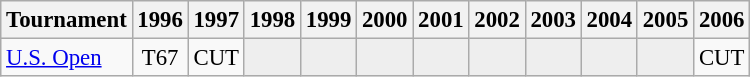<table class="wikitable" style="font-size:95%;text-align:center;">
<tr>
<th>Tournament</th>
<th>1996</th>
<th>1997</th>
<th>1998</th>
<th>1999</th>
<th>2000</th>
<th>2001</th>
<th>2002</th>
<th>2003</th>
<th>2004</th>
<th>2005</th>
<th>2006</th>
</tr>
<tr>
<td align=left><a href='#'>U.S. Open</a></td>
<td>T67</td>
<td>CUT</td>
<td style="background:#eeeeee;"></td>
<td style="background:#eeeeee;"></td>
<td style="background:#eeeeee;"></td>
<td style="background:#eeeeee;"></td>
<td style="background:#eeeeee;"></td>
<td style="background:#eeeeee;"></td>
<td style="background:#eeeeee;"></td>
<td style="background:#eeeeee;"></td>
<td>CUT</td>
</tr>
</table>
